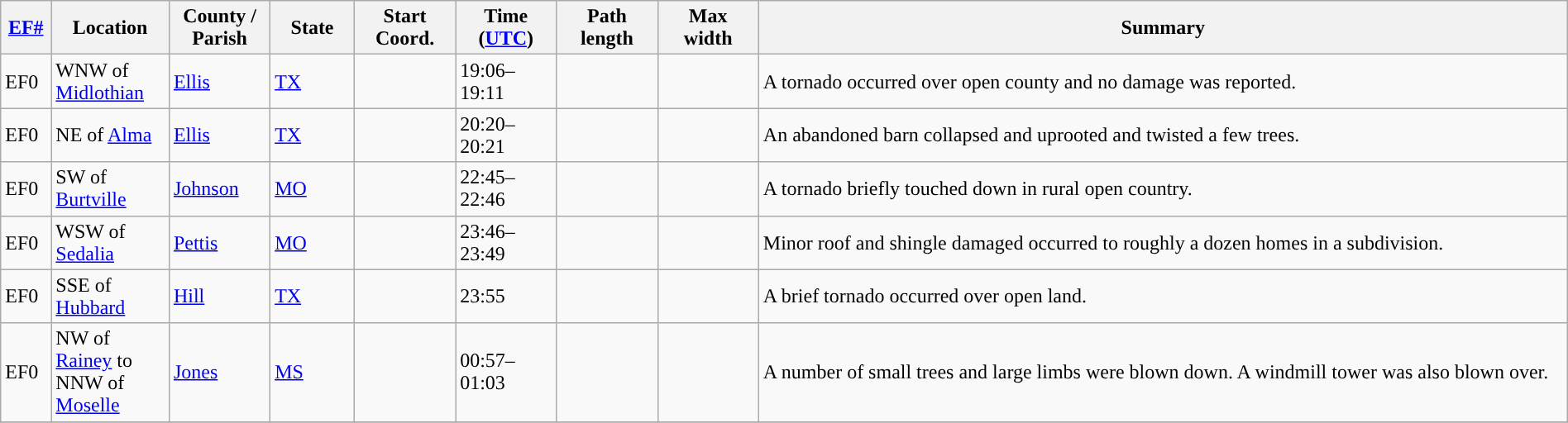<table class="wikitable sortable" style="width:100%;">
<tr>
<th scope="col"  style="width:3%; text-align:center;"><a href='#'>EF#</a></th>
<th scope="col"  style="width:7%; text-align:center;" class="unsortable">Location</th>
<th scope="col"  style="width:6%; text-align:center;" class="unsortable">County / Parish</th>
<th scope="col"  style="width:5%; text-align:center;">State</th>
<th scope="col"  style="width:6%; text-align:center;">Start Coord.</th>
<th scope="col"  style="width:6%; text-align:center;">Time (<a href='#'>UTC</a>)</th>
<th scope="col"  style="width:6%; text-align:center;">Path length</th>
<th scope="col"  style="width:6%; text-align:center;">Max width</th>
<th scope="col" class="unsortable" style="width:48%; text-align:center;">Summary</th>
</tr>
<tr>
<td>EF0</td>
<td>WNW of <a href='#'>Midlothian</a></td>
<td><a href='#'>Ellis</a></td>
<td><a href='#'>TX</a></td>
<td></td>
<td>19:06–19:11</td>
<td></td>
<td></td>
<td>A tornado occurred over open county and no damage was reported.</td>
</tr>
<tr>
<td>EF0</td>
<td>NE of <a href='#'>Alma</a></td>
<td><a href='#'>Ellis</a></td>
<td><a href='#'>TX</a></td>
<td></td>
<td>20:20–20:21</td>
<td></td>
<td></td>
<td>An abandoned barn collapsed and uprooted and twisted a few trees.</td>
</tr>
<tr>
<td>EF0</td>
<td>SW of <a href='#'>Burtville</a></td>
<td><a href='#'>Johnson</a></td>
<td><a href='#'>MO</a></td>
<td></td>
<td>22:45–22:46</td>
<td></td>
<td></td>
<td>A tornado briefly touched down in rural open country.</td>
</tr>
<tr>
<td>EF0</td>
<td>WSW of <a href='#'>Sedalia</a></td>
<td><a href='#'>Pettis</a></td>
<td><a href='#'>MO</a></td>
<td></td>
<td>23:46–23:49</td>
<td></td>
<td></td>
<td>Minor roof and shingle damaged occurred to roughly a dozen homes in a subdivision.</td>
</tr>
<tr>
<td>EF0</td>
<td>SSE of <a href='#'>Hubbard</a></td>
<td><a href='#'>Hill</a></td>
<td><a href='#'>TX</a></td>
<td></td>
<td>23:55</td>
<td></td>
<td></td>
<td>A brief tornado occurred over open land.</td>
</tr>
<tr>
<td>EF0</td>
<td>NW of <a href='#'>Rainey</a> to NNW of <a href='#'>Moselle</a></td>
<td><a href='#'>Jones</a></td>
<td><a href='#'>MS</a></td>
<td></td>
<td>00:57–01:03</td>
<td></td>
<td></td>
<td>A number of small trees and large limbs were blown down. A windmill tower was also blown over.</td>
</tr>
<tr>
</tr>
</table>
